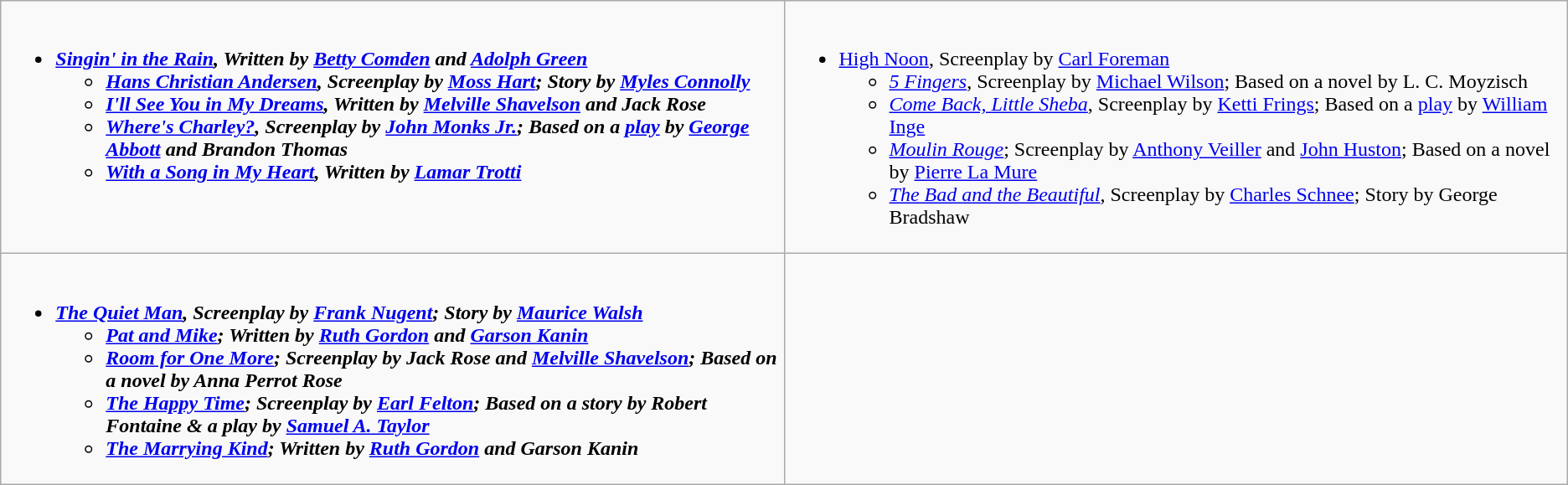<table class="wikitable">
<tr>
<td valign="top" width="50%"><br><ul><li><strong><em><a href='#'>Singin' in the Rain</a><em>, Written by <a href='#'>Betty Comden</a> and <a href='#'>Adolph Green</a><strong><ul><li></em><a href='#'>Hans Christian Andersen</a><em>, Screenplay by <a href='#'>Moss Hart</a>; Story by <a href='#'>Myles Connolly</a></li><li></em><a href='#'>I'll See You in My Dreams</a><em>, Written by <a href='#'>Melville Shavelson</a> and Jack Rose</li><li></em><a href='#'>Where's Charley?</a><em>, Screenplay by <a href='#'>John Monks Jr.</a>; Based on a <a href='#'>play</a> by <a href='#'>George Abbott</a> and Brandon Thomas</li><li></em><a href='#'>With a Song in My Heart</a><em>, Written by <a href='#'>Lamar Trotti</a></li></ul></li></ul></td>
<td valign="top"><br><ul><li></em></strong><a href='#'>High Noon</a></em>, Screenplay by <a href='#'>Carl Foreman</a></strong><ul><li><em><a href='#'>5 Fingers</a></em>, Screenplay by <a href='#'>Michael Wilson</a>; Based on a novel by L. C. Moyzisch</li><li><em><a href='#'>Come Back, Little Sheba</a></em>, Screenplay by <a href='#'>Ketti Frings</a>; Based on a <a href='#'>play</a> by <a href='#'>William Inge</a></li><li><em><a href='#'>Moulin Rouge</a></em>; Screenplay by <a href='#'>Anthony Veiller</a> and <a href='#'>John Huston</a>; Based on a novel by <a href='#'>Pierre La Mure</a></li><li><em><a href='#'>The Bad and the Beautiful</a></em>, Screenplay by <a href='#'>Charles Schnee</a>; Story by George Bradshaw</li></ul></li></ul></td>
</tr>
<tr>
<td valign="top"><br><ul><li><strong><em><a href='#'>The Quiet Man</a><em>, Screenplay by <a href='#'>Frank Nugent</a>; Story by <a href='#'>Maurice Walsh</a><strong><ul><li></em><a href='#'>Pat and Mike</a><em>; Written by <a href='#'>Ruth Gordon</a> and <a href='#'>Garson Kanin</a></li><li></em><a href='#'>Room for One More</a><em>; Screenplay by Jack Rose and <a href='#'>Melville Shavelson</a>; Based on a novel by Anna Perrot Rose</li><li></em><a href='#'>The Happy Time</a><em>; Screenplay by <a href='#'>Earl Felton</a>; Based on a story by Robert Fontaine & a play by <a href='#'>Samuel A. Taylor</a></li><li></em><a href='#'>The Marrying Kind</a><em>; Written by <a href='#'>Ruth Gordon</a> and Garson Kanin</li></ul></li></ul></td>
<td></td>
</tr>
</table>
